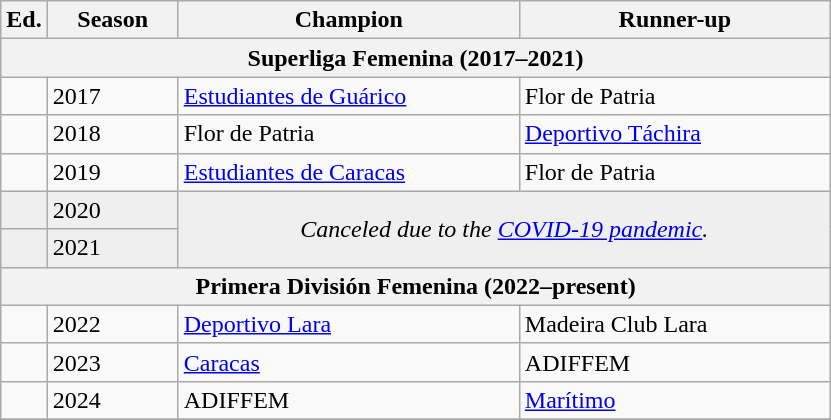<table class="sortable wikitable">
<tr>
<th width=px>Ed.</th>
<th width=80px>Season</th>
<th width=220px>Champion</th>
<th width=200px>Runner-up</th>
</tr>
<tr>
<th colspan="4">Superliga Femenina (2017–2021)</th>
</tr>
<tr>
<td></td>
<td>2017</td>
<td><a href='#'>Estudiantes de Guárico</a></td>
<td>Flor de Patria</td>
</tr>
<tr>
<td></td>
<td>2018</td>
<td>Flor de Patria</td>
<td><a href='#'>Deportivo Táchira</a></td>
</tr>
<tr>
<td></td>
<td>2019</td>
<td><a href='#'>Estudiantes de Caracas</a></td>
<td>Flor de Patria</td>
</tr>
<tr bgcolor=#efefef>
<td></td>
<td>2020</td>
<td rowspan=2 colspan="2" align=center><em>Canceled due to the <a href='#'>COVID-19 pandemic</a>.</em></td>
</tr>
<tr bgcolor=#efefef>
<td></td>
<td>2021</td>
</tr>
<tr>
<th colspan="4">Primera División Femenina (2022–present)</th>
</tr>
<tr>
<td></td>
<td>2022</td>
<td><a href='#'>Deportivo Lara</a></td>
<td>Madeira Club Lara</td>
</tr>
<tr>
<td></td>
<td>2023</td>
<td><a href='#'>Caracas</a></td>
<td>ADIFFEM</td>
</tr>
<tr>
<td></td>
<td>2024</td>
<td>ADIFFEM </td>
<td><a href='#'>Marítimo</a></td>
</tr>
<tr>
</tr>
</table>
